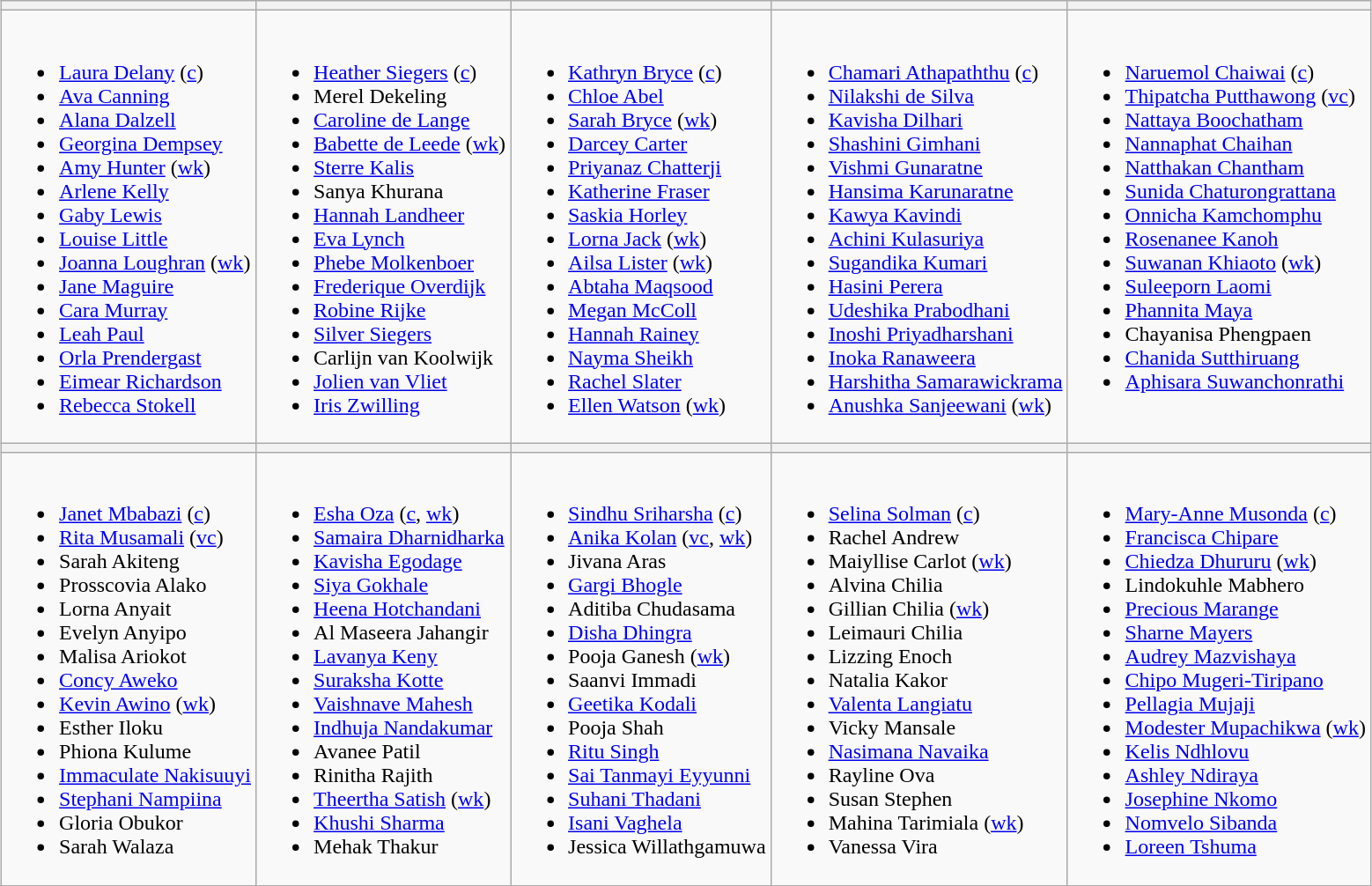<table class="wikitable" style="text-align:left; margin:auto">
<tr>
<th></th>
<th></th>
<th></th>
<th></th>
<th></th>
</tr>
<tr>
<td valign=top><br><ul><li><a href='#'>Laura Delany</a> (<a href='#'>c</a>)</li><li><a href='#'>Ava Canning</a></li><li><a href='#'>Alana Dalzell</a></li><li><a href='#'>Georgina Dempsey</a></li><li><a href='#'>Amy Hunter</a> (<a href='#'>wk</a>)</li><li><a href='#'>Arlene Kelly</a></li><li><a href='#'>Gaby Lewis</a></li><li><a href='#'>Louise Little</a></li><li><a href='#'>Joanna Loughran</a> (<a href='#'>wk</a>)</li><li><a href='#'>Jane Maguire</a></li><li><a href='#'>Cara Murray</a></li><li><a href='#'>Leah Paul</a></li><li><a href='#'>Orla Prendergast</a></li><li><a href='#'>Eimear Richardson</a></li><li><a href='#'>Rebecca Stokell</a></li></ul></td>
<td valign=top><br><ul><li><a href='#'>Heather Siegers</a> (<a href='#'>c</a>)</li><li>Merel Dekeling</li><li><a href='#'>Caroline de Lange</a></li><li><a href='#'>Babette de Leede</a> (<a href='#'>wk</a>)</li><li><a href='#'>Sterre Kalis</a></li><li>Sanya Khurana</li><li><a href='#'>Hannah Landheer</a></li><li><a href='#'>Eva Lynch</a></li><li><a href='#'>Phebe Molkenboer</a></li><li><a href='#'>Frederique Overdijk</a></li><li><a href='#'>Robine Rijke</a></li><li><a href='#'>Silver Siegers</a></li><li>Carlijn van Koolwijk</li><li><a href='#'>Jolien van Vliet</a></li><li><a href='#'>Iris Zwilling</a></li></ul></td>
<td valign=top><br><ul><li><a href='#'>Kathryn Bryce</a> (<a href='#'>c</a>)</li><li><a href='#'>Chloe Abel</a></li><li><a href='#'>Sarah Bryce</a> (<a href='#'>wk</a>)</li><li><a href='#'>Darcey Carter</a></li><li><a href='#'>Priyanaz Chatterji</a></li><li><a href='#'>Katherine Fraser</a></li><li><a href='#'>Saskia Horley</a></li><li><a href='#'>Lorna Jack</a> (<a href='#'>wk</a>)</li><li><a href='#'>Ailsa Lister</a> (<a href='#'>wk</a>)</li><li><a href='#'>Abtaha Maqsood</a></li><li><a href='#'>Megan McColl</a></li><li><a href='#'>Hannah Rainey</a></li><li><a href='#'>Nayma Sheikh</a></li><li><a href='#'>Rachel Slater</a></li><li><a href='#'>Ellen Watson</a> (<a href='#'>wk</a>)</li></ul></td>
<td valign=top><br><ul><li><a href='#'>Chamari Athapaththu</a> (<a href='#'>c</a>)</li><li><a href='#'>Nilakshi de Silva</a></li><li><a href='#'>Kavisha Dilhari</a></li><li><a href='#'>Shashini Gimhani</a></li><li><a href='#'>Vishmi Gunaratne</a></li><li><a href='#'>Hansima Karunaratne</a></li><li><a href='#'>Kawya Kavindi</a></li><li><a href='#'>Achini Kulasuriya</a></li><li><a href='#'>Sugandika Kumari</a></li><li><a href='#'>Hasini Perera</a></li><li><a href='#'>Udeshika Prabodhani</a></li><li><a href='#'>Inoshi Priyadharshani</a></li><li><a href='#'>Inoka Ranaweera</a></li><li><a href='#'>Harshitha Samarawickrama</a></li><li><a href='#'>Anushka Sanjeewani</a> (<a href='#'>wk</a>)</li></ul></td>
<td valign=top><br><ul><li><a href='#'>Naruemol Chaiwai</a> (<a href='#'>c</a>)</li><li><a href='#'>Thipatcha Putthawong</a> (<a href='#'>vc</a>)</li><li><a href='#'>Nattaya Boochatham</a></li><li><a href='#'>Nannaphat Chaihan</a></li><li><a href='#'>Natthakan Chantham</a></li><li><a href='#'>Sunida Chaturongrattana</a></li><li><a href='#'>Onnicha Kamchomphu</a></li><li><a href='#'>Rosenanee Kanoh</a></li><li><a href='#'>Suwanan Khiaoto</a> (<a href='#'>wk</a>)</li><li><a href='#'>Suleeporn Laomi</a></li><li><a href='#'>Phannita Maya</a></li><li>Chayanisa Phengpaen</li><li><a href='#'>Chanida Sutthiruang</a></li><li><a href='#'>Aphisara Suwanchonrathi</a></li></ul></td>
</tr>
<tr>
<th></th>
<th></th>
<th></th>
<th></th>
<th></th>
</tr>
<tr>
<td valign=top><br><ul><li><a href='#'>Janet Mbabazi</a> (<a href='#'>c</a>)</li><li><a href='#'>Rita Musamali</a> (<a href='#'>vc</a>)</li><li>Sarah Akiteng</li><li>Prosscovia Alako</li><li>Lorna Anyait</li><li>Evelyn Anyipo</li><li>Malisa Ariokot</li><li><a href='#'>Concy Aweko</a></li><li><a href='#'>Kevin Awino</a> (<a href='#'>wk</a>)</li><li>Esther Iloku</li><li>Phiona Kulume</li><li><a href='#'>Immaculate Nakisuuyi</a></li><li><a href='#'>Stephani Nampiina</a></li><li>Gloria Obukor</li><li>Sarah Walaza</li></ul></td>
<td valign=top><br><ul><li><a href='#'>Esha Oza</a> (<a href='#'>c</a>, <a href='#'>wk</a>)</li><li><a href='#'>Samaira Dharnidharka</a></li><li><a href='#'>Kavisha Egodage</a></li><li><a href='#'>Siya Gokhale</a></li><li><a href='#'>Heena Hotchandani</a></li><li>Al Maseera Jahangir</li><li><a href='#'>Lavanya Keny</a></li><li><a href='#'>Suraksha Kotte</a></li><li><a href='#'>Vaishnave Mahesh</a></li><li><a href='#'>Indhuja Nandakumar</a></li><li>Avanee Patil</li><li>Rinitha Rajith</li><li><a href='#'>Theertha Satish</a> (<a href='#'>wk</a>)</li><li><a href='#'>Khushi Sharma</a></li><li>Mehak Thakur</li></ul></td>
<td valign=top><br><ul><li><a href='#'>Sindhu Sriharsha</a> (<a href='#'>c</a>)</li><li><a href='#'>Anika Kolan</a> (<a href='#'>vc</a>, <a href='#'>wk</a>)</li><li>Jivana Aras</li><li><a href='#'>Gargi Bhogle</a></li><li>Aditiba Chudasama</li><li><a href='#'>Disha Dhingra</a></li><li>Pooja Ganesh (<a href='#'>wk</a>)</li><li>Saanvi Immadi</li><li><a href='#'>Geetika Kodali</a></li><li>Pooja Shah</li><li><a href='#'>Ritu Singh</a></li><li><a href='#'>Sai Tanmayi Eyyunni</a></li><li><a href='#'>Suhani Thadani</a></li><li><a href='#'>Isani Vaghela</a></li><li>Jessica Willathgamuwa</li></ul></td>
<td valign=top><br><ul><li><a href='#'>Selina Solman</a> (<a href='#'>c</a>)</li><li>Rachel Andrew</li><li>Maiyllise Carlot (<a href='#'>wk</a>)</li><li>Alvina Chilia</li><li>Gillian Chilia (<a href='#'>wk</a>)</li><li>Leimauri Chilia</li><li>Lizzing Enoch</li><li>Natalia Kakor</li><li><a href='#'>Valenta Langiatu</a></li><li>Vicky Mansale</li><li><a href='#'>Nasimana Navaika</a></li><li>Rayline Ova</li><li>Susan Stephen</li><li>Mahina Tarimiala (<a href='#'>wk</a>)</li><li>Vanessa Vira</li></ul></td>
<td valign=top><br><ul><li><a href='#'>Mary-Anne Musonda</a> (<a href='#'>c</a>)</li><li><a href='#'>Francisca Chipare</a></li><li><a href='#'>Chiedza Dhururu</a> (<a href='#'>wk</a>)</li><li>Lindokuhle Mabhero</li><li><a href='#'>Precious Marange</a></li><li><a href='#'>Sharne Mayers</a></li><li><a href='#'>Audrey Mazvishaya</a></li><li><a href='#'>Chipo Mugeri-Tiripano</a></li><li><a href='#'>Pellagia Mujaji</a></li><li><a href='#'>Modester Mupachikwa</a> (<a href='#'>wk</a>)</li><li><a href='#'>Kelis Ndhlovu</a></li><li><a href='#'>Ashley Ndiraya</a></li><li><a href='#'>Josephine Nkomo</a></li><li><a href='#'>Nomvelo Sibanda</a></li><li><a href='#'>Loreen Tshuma</a></li></ul></td>
</tr>
</table>
